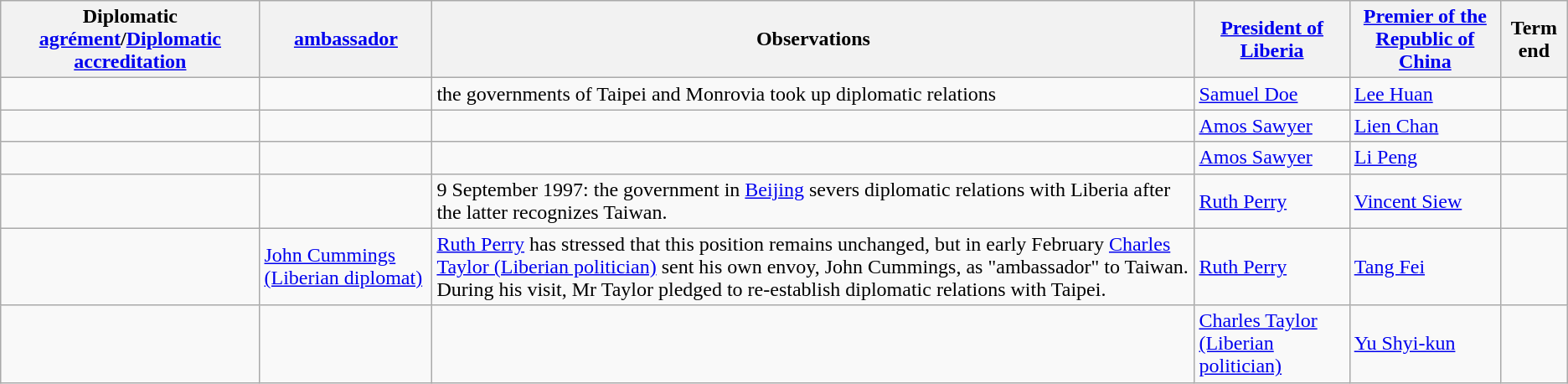<table class="wikitable sortable">
<tr>
<th>Diplomatic <a href='#'>agrément</a>/<a href='#'>Diplomatic accreditation</a></th>
<th><a href='#'>ambassador</a></th>
<th>Observations</th>
<th><a href='#'>President of Liberia</a></th>
<th><a href='#'>Premier of the Republic of China</a></th>
<th>Term end</th>
</tr>
<tr>
<td></td>
<td></td>
<td>the governments of Taipei and Monrovia took up diplomatic relations</td>
<td><a href='#'>Samuel Doe</a></td>
<td><a href='#'>Lee Huan</a></td>
<td></td>
</tr>
<tr>
<td></td>
<td></td>
<td></td>
<td><a href='#'>Amos Sawyer</a></td>
<td><a href='#'>Lien Chan</a></td>
<td></td>
</tr>
<tr>
<td></td>
<td></td>
<td></td>
<td><a href='#'>Amos Sawyer</a></td>
<td><a href='#'>Li Peng</a></td>
<td></td>
</tr>
<tr>
<td></td>
<td></td>
<td>9 September 1997: the government in <a href='#'>Beijing</a> severs diplomatic relations with Liberia after the latter recognizes Taiwan.</td>
<td><a href='#'>Ruth Perry</a></td>
<td><a href='#'>Vincent Siew</a></td>
<td></td>
</tr>
<tr>
<td></td>
<td><a href='#'>John Cummings (Liberian diplomat)</a></td>
<td><a href='#'>Ruth Perry</a> has stressed that this position remains unchanged, but in early February <a href='#'>Charles Taylor (Liberian politician)</a> sent his own envoy, John Cummings, as "ambassador" to Taiwan. During his visit, Mr Taylor pledged to re-establish diplomatic relations with Taipei.</td>
<td><a href='#'>Ruth Perry</a></td>
<td><a href='#'>Tang Fei</a></td>
<td></td>
</tr>
<tr>
<td></td>
<td></td>
<td></td>
<td><a href='#'>Charles Taylor (Liberian politician)</a></td>
<td><a href='#'>Yu Shyi-kun</a></td>
<td></td>
</tr>
</table>
